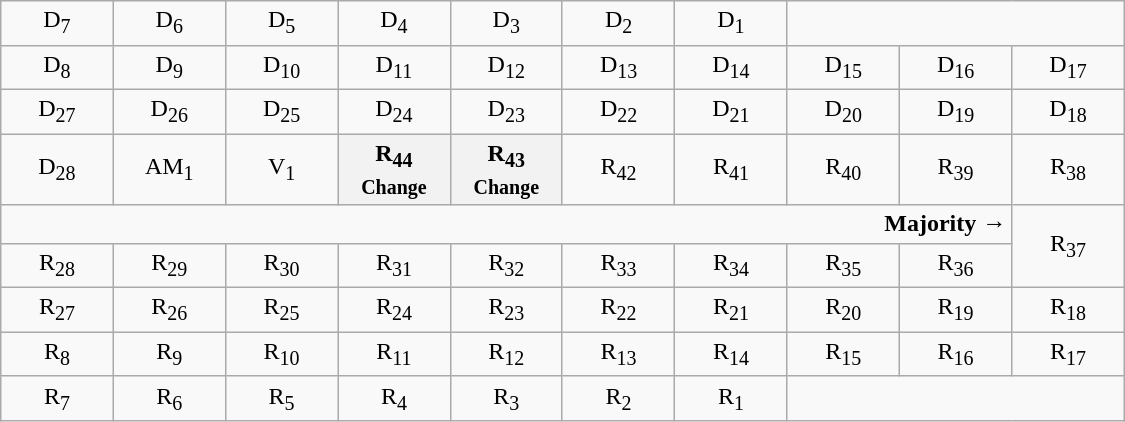<table class="wikitable" style="text-align:center" width=750px>
<tr>
<td>D<sub>7</sub></td>
<td>D<sub>6</sub></td>
<td>D<sub>5</sub></td>
<td>D<sub>4</sub></td>
<td>D<sub>3</sub></td>
<td>D<sub>2</sub></td>
<td>D<sub>1</sub></td>
<td colspan=3></td>
</tr>
<tr>
<td width=50px >D<sub>8</sub></td>
<td width=50px >D<sub>9</sub></td>
<td width=50px >D<sub>10</sub></td>
<td width=50px >D<sub>11</sub></td>
<td width=50px >D<sub>12</sub></td>
<td width=50px >D<sub>13</sub></td>
<td width=50px >D<sub>14</sub></td>
<td width=50px >D<sub>15</sub></td>
<td width=50px >D<sub>16</sub></td>
<td width=50px >D<sub>17</sub></td>
</tr>
<tr>
<td>D<sub>27</sub></td>
<td>D<sub>26</sub></td>
<td>D<sub>25</sub></td>
<td>D<sub>24</sub></td>
<td>D<sub>23</sub></td>
<td>D<sub>22</sub></td>
<td>D<sub>21</sub></td>
<td>D<sub>20</sub></td>
<td>D<sub>19</sub></td>
<td>D<sub>18</sub></td>
</tr>
<tr>
<td>D<sub>28</sub></td>
<td>AM<sub>1</sub></td>
<td>V<sub>1</sub></td>
<th>R<sub>44</sub><br><small>Change</small></th>
<th>R<sub>43</sub><br><small>Change</small></th>
<td>R<sub>42</sub></td>
<td>R<sub>41</sub></td>
<td>R<sub>40</sub></td>
<td>R<sub>39</sub></td>
<td>R<sub>38</sub></td>
</tr>
<tr>
<td colspan=9 align=right><strong>Majority →</strong></td>
<td rowspan=2 >R<sub>37</sub></td>
</tr>
<tr>
<td>R<sub>28</sub></td>
<td>R<sub>29</sub></td>
<td>R<sub>30</sub></td>
<td>R<sub>31</sub></td>
<td>R<sub>32</sub></td>
<td>R<sub>33</sub></td>
<td>R<sub>34</sub></td>
<td>R<sub>35</sub></td>
<td>R<sub>36</sub></td>
</tr>
<tr>
<td>R<sub>27</sub></td>
<td>R<sub>26</sub></td>
<td>R<sub>25</sub></td>
<td>R<sub>24</sub></td>
<td>R<sub>23</sub></td>
<td>R<sub>22</sub></td>
<td>R<sub>21</sub></td>
<td>R<sub>20</sub></td>
<td>R<sub>19</sub></td>
<td>R<sub>18</sub></td>
</tr>
<tr>
<td>R<sub>8</sub></td>
<td>R<sub>9</sub></td>
<td>R<sub>10</sub></td>
<td>R<sub>11</sub></td>
<td>R<sub>12</sub></td>
<td>R<sub>13</sub></td>
<td>R<sub>14</sub></td>
<td>R<sub>15</sub></td>
<td>R<sub>16</sub></td>
<td>R<sub>17</sub></td>
</tr>
<tr>
<td>R<sub>7</sub></td>
<td>R<sub>6</sub></td>
<td>R<sub>5</sub></td>
<td>R<sub>4</sub></td>
<td>R<sub>3</sub></td>
<td>R<sub>2</sub></td>
<td>R<sub>1</sub></td>
<td colspan=3></td>
</tr>
</table>
